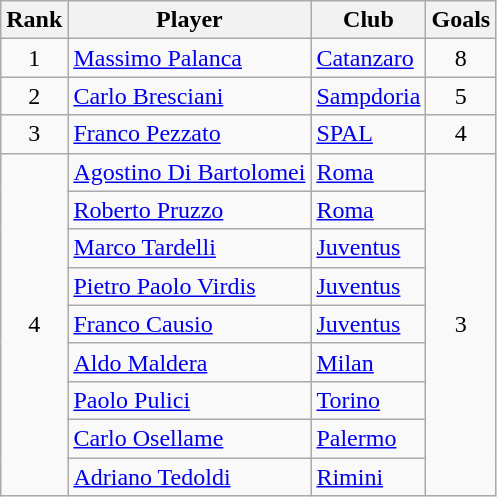<table class="wikitable sortable" style="text-align:center">
<tr>
<th>Rank</th>
<th>Player</th>
<th>Club</th>
<th>Goals</th>
</tr>
<tr>
<td>1</td>
<td align="left"><strong></strong> <a href='#'>Massimo Palanca</a></td>
<td align="left"><a href='#'>Catanzaro</a></td>
<td>8</td>
</tr>
<tr>
<td>2</td>
<td align="left"><strong></strong> <a href='#'>Carlo Bresciani</a></td>
<td align="left"><a href='#'>Sampdoria</a></td>
<td>5</td>
</tr>
<tr>
<td>3</td>
<td align="left"><strong></strong> <a href='#'>Franco Pezzato</a></td>
<td align="left"><a href='#'>SPAL</a></td>
<td>4</td>
</tr>
<tr>
<td rowspan="9">4</td>
<td align="left"><strong></strong> <a href='#'>Agostino Di Bartolomei</a></td>
<td align="left"><a href='#'>Roma</a></td>
<td rowspan="9">3</td>
</tr>
<tr>
<td align="left"><strong></strong> <a href='#'>Roberto Pruzzo</a></td>
<td align="left"><a href='#'>Roma</a></td>
</tr>
<tr>
<td align="left"><strong></strong> <a href='#'>Marco Tardelli</a></td>
<td align="left"><a href='#'>Juventus</a></td>
</tr>
<tr>
<td align="left"><strong></strong> <a href='#'>Pietro Paolo Virdis</a></td>
<td align="left"><a href='#'>Juventus</a></td>
</tr>
<tr>
<td align="left"><strong></strong> <a href='#'>Franco Causio</a></td>
<td align="left"><a href='#'>Juventus</a></td>
</tr>
<tr>
<td align="left"><strong></strong> <a href='#'>Aldo Maldera</a></td>
<td align="left"><a href='#'>Milan</a></td>
</tr>
<tr>
<td align="left"><strong></strong> <a href='#'>Paolo Pulici</a></td>
<td align="left"><a href='#'>Torino</a></td>
</tr>
<tr>
<td align="left"><strong></strong> <a href='#'>Carlo Osellame</a></td>
<td align="left"><a href='#'>Palermo</a></td>
</tr>
<tr>
<td align="left"><strong></strong> <a href='#'>Adriano Tedoldi</a></td>
<td align="left"><a href='#'>Rimini</a></td>
</tr>
</table>
